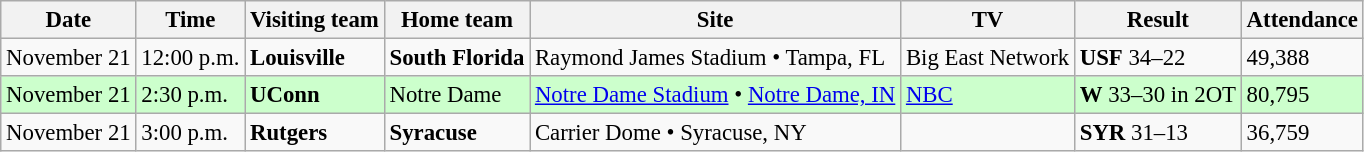<table class="wikitable" style="font-size:95%;">
<tr>
<th>Date</th>
<th>Time</th>
<th>Visiting team</th>
<th>Home team</th>
<th>Site</th>
<th>TV</th>
<th>Result</th>
<th>Attendance</th>
</tr>
<tr bgcolor=>
<td>November 21</td>
<td>12:00 p.m.</td>
<td><strong>Louisville</strong></td>
<td><strong>South Florida</strong></td>
<td>Raymond James Stadium • Tampa, FL</td>
<td>Big East Network</td>
<td><strong>USF</strong> 34–22</td>
<td>49,388</td>
</tr>
<tr bgcolor=ccffcc>
<td>November 21</td>
<td>2:30 p.m.</td>
<td><strong>UConn</strong></td>
<td>Notre Dame</td>
<td><a href='#'>Notre Dame Stadium</a> • <a href='#'>Notre Dame, IN</a></td>
<td><a href='#'>NBC</a></td>
<td><strong>W</strong> 33–30 in 2OT</td>
<td>80,795</td>
</tr>
<tr bgcolor=>
<td>November 21</td>
<td>3:00 p.m.</td>
<td><strong>Rutgers</strong></td>
<td><strong>Syracuse</strong></td>
<td>Carrier Dome • Syracuse, NY</td>
<td></td>
<td><strong>SYR</strong> 31–13</td>
<td>36,759</td>
</tr>
</table>
